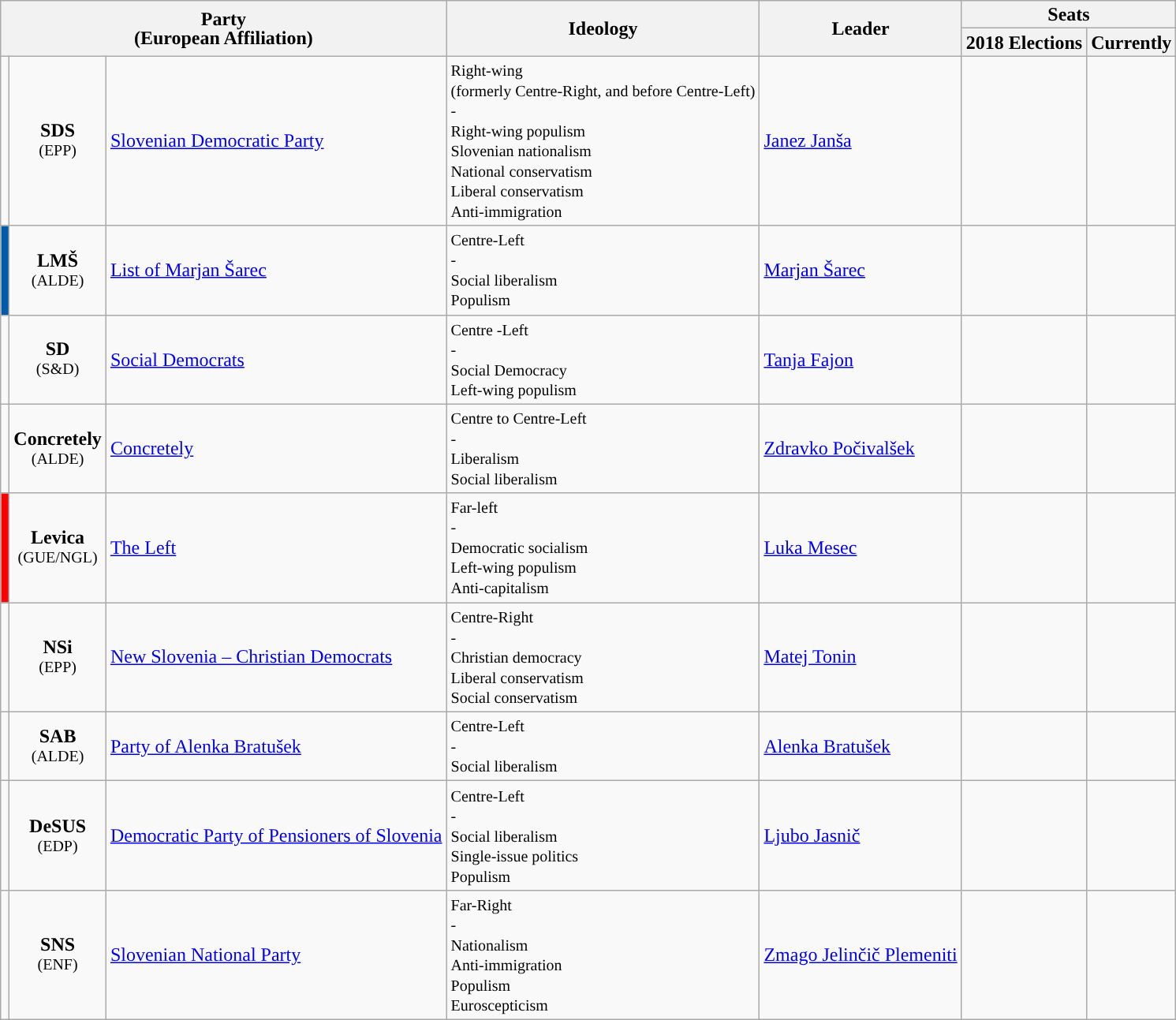<table class="wikitable" style="line-height:16px;">
<tr>
<th colspan="3" rowspan="2">Party<br>(European Affiliation)</th>
<th rowspan="2">Ideology</th>
<th rowspan="2">Leader</th>
<th colspan="2">Seats</th>
</tr>
<tr>
<th>2018 Elections</th>
<th>Currently</th>
</tr>
<tr>
<td style="background:"></td>
<td style="text-align:center;"><strong>SDS</strong><br><small>(EPP)</small></td>
<td><a href='#'>Slovenian Democratic Party</a><br></td>
<td><small>Right-wing</small><br><small>(formerly Centre-Right, and before Centre-Left)</small><br><small>-</small><br><small>Right-wing populism</small><br><small>Slovenian nationalism</small><br><small>National conservatism</small><br><small>Liberal conservatism</small><br><small>Anti-immigration</small></td>
<td><a href='#'>Janez Janša</a><br></td>
<td></td>
<td></td>
</tr>
<tr>
<td style="background:#005bab"></td>
<td style="text-align:center;"><strong>LMŠ</strong><br><small>(ALDE)</small></td>
<td><a href='#'>List of Marjan Šarec</a><br></td>
<td><small>Centre-Left</small><br><small>-</small><br><small>Social liberalism</small><br><small>Populism</small></td>
<td><a href='#'>Marjan Šarec</a><br></td>
<td></td>
<td></td>
</tr>
<tr>
<td style="background:"></td>
<td style="text-align:center;"><strong>SD</strong><br><small>(S&D)</small></td>
<td><a href='#'>Social Democrats</a><br></td>
<td><small>Centre -Left</small><br><small>-</small><br><small>Social Democracy</small><br><small>Left-wing populism</small></td>
<td><a href='#'>Tanja Fajon</a><br></td>
<td></td>
<td></td>
</tr>
<tr>
<td style="background:"></td>
<td style="text-align:center;"><strong>Concretely</strong><br><small>(ALDE)</small></td>
<td><a href='#'>Concretely</a><br></td>
<td><small>Centre to Centre-Left</small><br><small>-</small><br><small>Liberalism</small><br><small>Social liberalism</small></td>
<td><a href='#'>Zdravko Počivalšek</a><br></td>
<td></td>
<td></td>
</tr>
<tr>
<td style="background:red"></td>
<td style="text-align:center;"><strong>Levica</strong><br><small>(GUE/NGL)</small></td>
<td><a href='#'>The Left</a><br></td>
<td><small>Far-left</small><br><small>-</small><br><small>Democratic socialism</small><br><small>Left-wing populism</small><br><small>Anti-capitalism</small></td>
<td><a href='#'>Luka Mesec</a><br></td>
<td></td>
<td></td>
</tr>
<tr>
<td style="background:"></td>
<td style="text-align:center;"><strong>NSi</strong><br><small>(EPP)</small></td>
<td><a href='#'>New Slovenia – Christian Democrats</a><br></td>
<td><small>Centre-Right</small><br><small>-</small><br><small>Christian democracy</small><br><small>Liberal conservatism</small><br><small>Social conservatism</small></td>
<td><a href='#'>Matej Tonin</a><br></td>
<td></td>
<td></td>
</tr>
<tr>
<td style="background:"></td>
<td style="text-align:center;"><strong>SAB</strong><br><small>(ALDE)</small></td>
<td><a href='#'>Party of Alenka Bratušek</a><br></td>
<td><small>Centre-Left</small><br><small>-</small><br><small>Social liberalism</small></td>
<td><a href='#'>Alenka Bratušek</a><br></td>
<td></td>
<td></td>
</tr>
<tr>
<td style="background:"></td>
<td style="text-align:center;"><strong>DeSUS</strong><br><small>(EDP)</small></td>
<td><a href='#'>Democratic Party of Pensioners of Slovenia</a><br></td>
<td><small>Centre-Left</small><br><small>-</small><br><small>Social liberalism</small><br><small>Single-issue politics</small><br><small>Populism</small></td>
<td><a href='#'>Ljubo Jasnič</a><br></td>
<td></td>
<td></td>
</tr>
<tr>
<td style="background:"></td>
<td style="text-align:center;"><strong>SNS</strong><br><small>(ENF)</small></td>
<td><a href='#'>Slovenian National Party</a><br></td>
<td><small>Far-Right</small><br><small>-</small><br><small>Nationalism</small><br><small>Anti-immigration</small><br><small>Populism</small><br><small>Euroscepticism</small></td>
<td><a href='#'>Zmago Jelinčič Plemeniti</a><br></td>
<td></td>
<td></td>
</tr>
</table>
